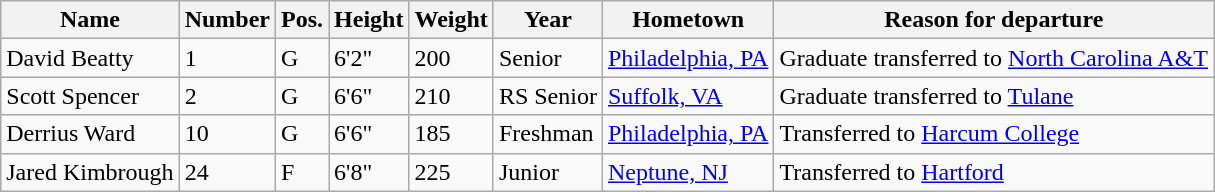<table class="wikitable sortable" border="1">
<tr>
<th>Name</th>
<th>Number</th>
<th>Pos.</th>
<th>Height</th>
<th>Weight</th>
<th>Year</th>
<th>Hometown</th>
<th class="unsortable">Reason for departure</th>
</tr>
<tr>
<td>David Beatty</td>
<td>1</td>
<td>G</td>
<td>6'2"</td>
<td>200</td>
<td>Senior</td>
<td><a href='#'>Philadelphia, PA</a></td>
<td>Graduate transferred to <a href='#'>North Carolina A&T</a></td>
</tr>
<tr>
<td>Scott Spencer</td>
<td>2</td>
<td>G</td>
<td>6'6"</td>
<td>210</td>
<td>RS Senior</td>
<td><a href='#'>Suffolk, VA</a></td>
<td>Graduate transferred to <a href='#'>Tulane</a></td>
</tr>
<tr>
<td>Derrius Ward</td>
<td>10</td>
<td>G</td>
<td>6'6"</td>
<td>185</td>
<td>Freshman</td>
<td><a href='#'>Philadelphia, PA</a></td>
<td>Transferred to <a href='#'>Harcum College</a></td>
</tr>
<tr>
<td>Jared Kimbrough</td>
<td>24</td>
<td>F</td>
<td>6'8"</td>
<td>225</td>
<td>Junior</td>
<td><a href='#'>Neptune, NJ</a></td>
<td>Transferred to <a href='#'>Hartford</a></td>
</tr>
</table>
